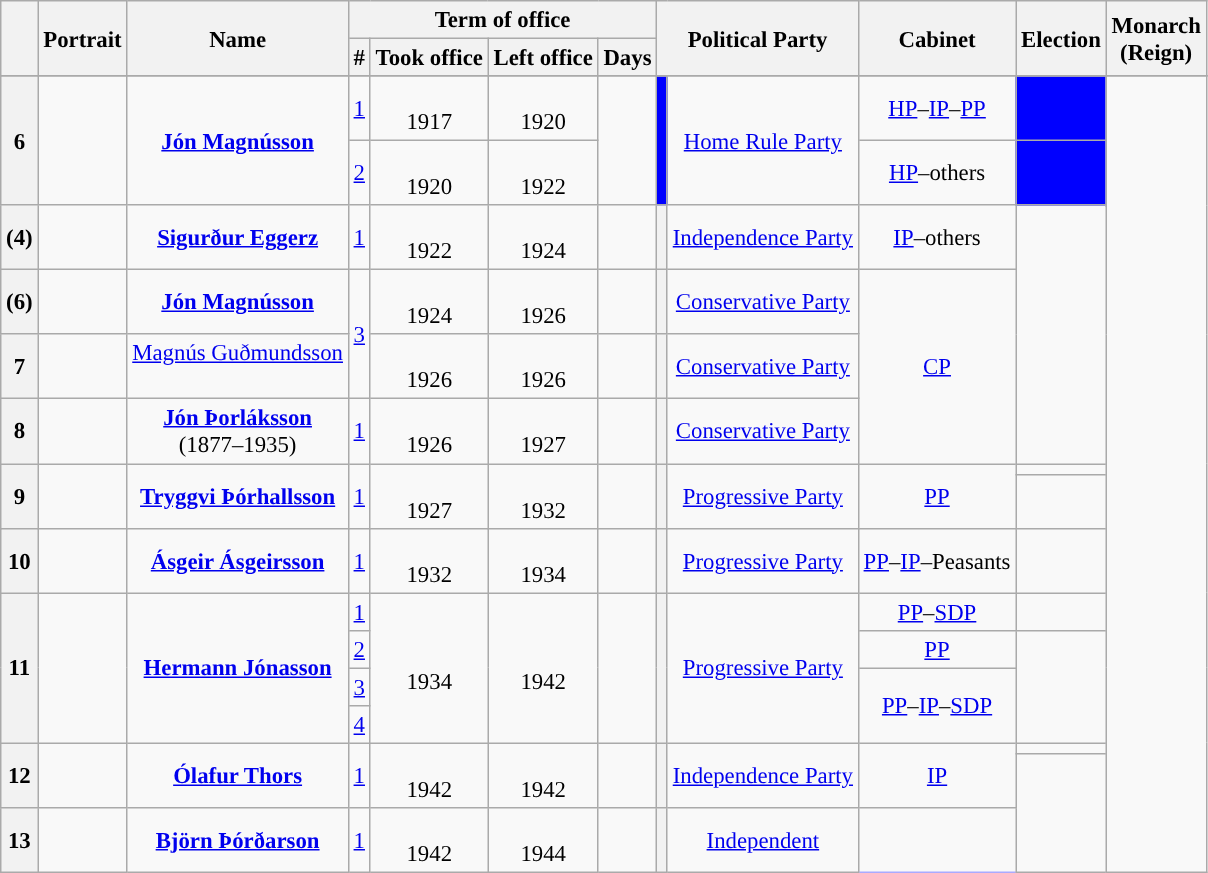<table class="wikitable" style="text-align:center; font-size:95%; border:1px #AAAAFF solid">
<tr>
<th rowspan=2></th>
<th rowspan=2>Portrait</th>
<th rowspan=2>Name<br></th>
<th colspan=4>Term of office</th>
<th rowspan=2 colspan=2>Political Party</th>
<th rowspan=2>Cabinet</th>
<th rowspan=2>Election</th>
<th rowspan=2>Monarch<br>(Reign)</th>
</tr>
<tr>
<th>#</th>
<th>Took office</th>
<th>Left office</th>
<th>Days</th>
</tr>
<tr style="background:#EEEEEE">
</tr>
<tr>
<th rowspan="2">6</th>
<td rowspan=2></td>
<td rowspan=2><strong><a href='#'>Jón Magnússon</a></strong><br></td>
<td><a href='#'>1</a></td>
<td><br>1917</td>
<td><br>1920</td>
<td rowspan=2></td>
<th rowspan=2 style="background:blue;"></th>
<td rowspan=2><a href='#'>Home Rule Party</a></td>
<td><a href='#'>HP</a>–<a href='#'>IP</a>–<a href='#'>PP</a></td>
<td bgcolor=blue><a href='#'></a></td>
<td rowspan=18><br><br></td>
</tr>
<tr>
<td><a href='#'>2</a></td>
<td><br>1920</td>
<td><br>1922</td>
<td><a href='#'>HP</a>–others</td>
<td rowspan=2 bgcolor=blue><a href='#'></a></td>
</tr>
<tr>
<th rowspan="2">(4)</th>
<td rowspan=2></td>
<td rowspan=2><strong><a href='#'>Sigurður Eggerz</a></strong><br></td>
<td rowspan=2><a href='#'>1</a></td>
<td rowspan=2><br>1922</td>
<td rowspan=2><br>1924</td>
<td rowspan=2></td>
<th rowspan=2 style="background:"></th>
<td rowspan=2><a href='#'>Independence Party</a></td>
<td rowspan=2><a href='#'>IP</a>–others</td>
</tr>
<tr>
<td rowspan=4 bgcolor=><a href='#'></a></td>
</tr>
<tr>
<th>(6)</th>
<td></td>
<td><strong><a href='#'>Jón Magnússon</a></strong><br></td>
<td rowspan=2><a href='#'>3</a></td>
<td><br>1924</td>
<td><br>1926<br></td>
<td></td>
<th style="background:"></th>
<td><a href='#'>Conservative Party</a></td>
<td rowspan="3"><a href='#'>CP</a></td>
</tr>
<tr>
<th>7</th>
<td></td>
<td><a href='#'>Magnús Guðmundsson</a><br><br></td>
<td><br>1926</td>
<td><br>1926</td>
<td></td>
<th style="background:"></th>
<td><a href='#'>Conservative Party</a></td>
</tr>
<tr>
<th>8</th>
<td></td>
<td><strong><a href='#'>Jón Þorláksson</a></strong><br>(1877–1935)<br></td>
<td><a href='#'>1</a></td>
<td><br>1926</td>
<td><br>1927</td>
<td></td>
<th style="background:"></th>
<td><a href='#'>Conservative Party</a></td>
</tr>
<tr>
<th rowspan="2">9</th>
<td rowspan=2></td>
<td rowspan=2><strong><a href='#'>Tryggvi Þórhallsson</a></strong><br></td>
<td rowspan=2><a href='#'>1</a></td>
<td rowspan=2><br>1927</td>
<td rowspan=2><br>1932</td>
<td rowspan=2></td>
<th rowspan=2 style="background:"></th>
<td rowspan=2><a href='#'>Progressive Party</a></td>
<td rowspan=2><a href='#'>PP</a></td>
<td bgcolor=><a href='#'></a></td>
</tr>
<tr>
<td rowspan=2 bgcolor=><a href='#'></a></td>
</tr>
<tr>
<th rowspan="2">10</th>
<td rowspan=2></td>
<td rowspan=2><strong><a href='#'>Ásgeir Ásgeirsson</a></strong><br></td>
<td rowspan=2><a href='#'>1</a></td>
<td rowspan=2><br>1932</td>
<td rowspan=2><br>1934</td>
<td rowspan=2></td>
<th rowspan=2 style="background:"></th>
<td rowspan=2><a href='#'>Progressive Party</a></td>
<td rowspan=2><a href='#'>PP</a>–<a href='#'>IP</a>–Peasants</td>
</tr>
<tr>
<td bgcolor=><a href='#'></a></td>
</tr>
<tr>
<th rowspan="4">11</th>
<td rowspan=4></td>
<td rowspan=4><strong><a href='#'>Hermann Jónasson</a></strong><br></td>
<td><a href='#'>1</a></td>
<td rowspan="4"><br>1934</td>
<td rowspan="4"><br>1942</td>
<td rowspan=4></td>
<th rowspan=4 style="background:"></th>
<td rowspan=4><a href='#'>Progressive Party</a></td>
<td><a href='#'>PP</a>–<a href='#'>SDP</a></td>
<td bgcolor=><a href='#'></a></td>
</tr>
<tr>
<td><a href='#'>2</a></td>
<td><a href='#'>PP</a></td>
<td rowspan=3 bgcolor=><a href='#'></a></td>
</tr>
<tr>
<td><a href='#'>3</a></td>
<td rowspan="2"><a href='#'>PP</a>–<a href='#'>IP</a>–<a href='#'>SDP</a></td>
</tr>
<tr>
<td><a href='#'>4</a></td>
</tr>
<tr>
<th rowspan="2">12</th>
<td rowspan=2></td>
<td rowspan=2><strong><a href='#'>Ólafur Thors</a></strong><br></td>
<td rowspan=2><a href='#'>1</a></td>
<td rowspan=2><br>1942</td>
<td rowspan=2><br>1942</td>
<td rowspan=2></td>
<th rowspan=2 style="background:"></th>
<td rowspan=2><a href='#'>Independence Party</a></td>
<td rowspan=2><a href='#'>IP</a></td>
<td bgcolor=><a href='#'></a></td>
</tr>
<tr>
<td rowspan=2 bgcolor=><a href='#'></a></td>
</tr>
<tr>
<th>13</th>
<td></td>
<td><strong><a href='#'>Björn Þórðarson</a></strong><br></td>
<td><a href='#'>1</a></td>
<td><br>1942</td>
<td><br>1944</td>
<td></td>
<th style="background:"></th>
<td><a href='#'>Independent</a></td>
</tr>
</table>
